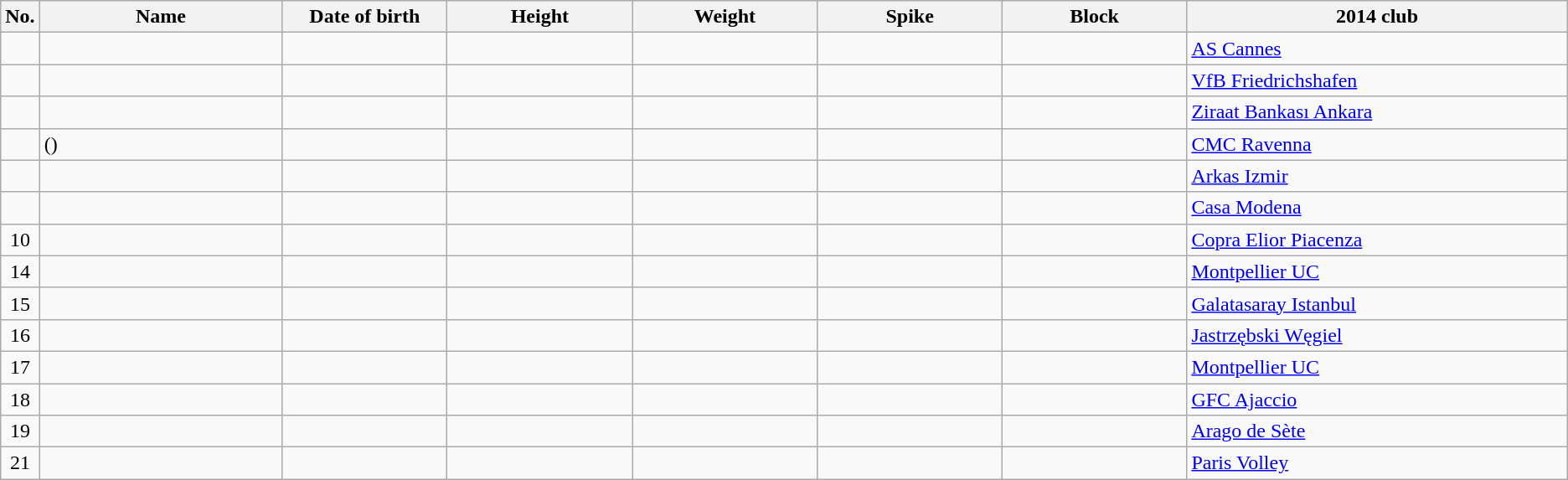<table class="wikitable sortable" style="font-size:100%; text-align:center;">
<tr>
<th>No.</th>
<th style="width:12em">Name</th>
<th style="width:8em">Date of birth</th>
<th style="width:9em">Height</th>
<th style="width:9em">Weight</th>
<th style="width:9em">Spike</th>
<th style="width:9em">Block</th>
<th style="width:19em">2014 club</th>
</tr>
<tr>
<td></td>
<td align=left></td>
<td align=right></td>
<td></td>
<td></td>
<td></td>
<td></td>
<td align=left> <a href='#'>AS Cannes</a></td>
</tr>
<tr>
<td></td>
<td align=left></td>
<td align=right></td>
<td></td>
<td></td>
<td></td>
<td></td>
<td align=left> <a href='#'>VfB Friedrichshafen</a></td>
</tr>
<tr>
<td></td>
<td align=left></td>
<td align=right></td>
<td></td>
<td></td>
<td></td>
<td></td>
<td align=left> <a href='#'>Ziraat Bankası Ankara</a></td>
</tr>
<tr>
<td></td>
<td align=left> ()</td>
<td align=right></td>
<td></td>
<td></td>
<td></td>
<td></td>
<td align=left> <a href='#'>CMC Ravenna</a></td>
</tr>
<tr>
<td></td>
<td align=left></td>
<td align=right></td>
<td></td>
<td></td>
<td></td>
<td></td>
<td align=left> <a href='#'>Arkas Izmir</a></td>
</tr>
<tr>
<td></td>
<td align=left></td>
<td align=right></td>
<td></td>
<td></td>
<td></td>
<td></td>
<td align=left> <a href='#'>Casa Modena</a></td>
</tr>
<tr>
<td>10</td>
<td align=left></td>
<td align=right></td>
<td></td>
<td></td>
<td></td>
<td></td>
<td align=left> <a href='#'>Copra Elior Piacenza</a></td>
</tr>
<tr>
<td>14</td>
<td align=left></td>
<td align=right></td>
<td></td>
<td></td>
<td></td>
<td></td>
<td align=left> <a href='#'>Montpellier UC</a></td>
</tr>
<tr>
<td>15</td>
<td align=left></td>
<td align=right></td>
<td></td>
<td></td>
<td></td>
<td></td>
<td align=left> <a href='#'>Galatasaray Istanbul</a></td>
</tr>
<tr>
<td>16</td>
<td align=left></td>
<td align=right></td>
<td></td>
<td></td>
<td></td>
<td></td>
<td align=left> <a href='#'>Jastrzębski Węgiel</a></td>
</tr>
<tr>
<td>17</td>
<td align=left></td>
<td align=right></td>
<td></td>
<td></td>
<td></td>
<td></td>
<td align=left> <a href='#'>Montpellier UC</a></td>
</tr>
<tr>
<td>18</td>
<td align=left></td>
<td align=right></td>
<td></td>
<td></td>
<td></td>
<td></td>
<td align=left> <a href='#'>GFC Ajaccio</a></td>
</tr>
<tr>
<td>19</td>
<td align=left></td>
<td align=right></td>
<td></td>
<td></td>
<td></td>
<td></td>
<td align=left> <a href='#'>Arago de Sète</a></td>
</tr>
<tr>
<td>21</td>
<td align=left></td>
<td align=right></td>
<td></td>
<td></td>
<td></td>
<td></td>
<td align=left> <a href='#'>Paris Volley</a></td>
</tr>
</table>
